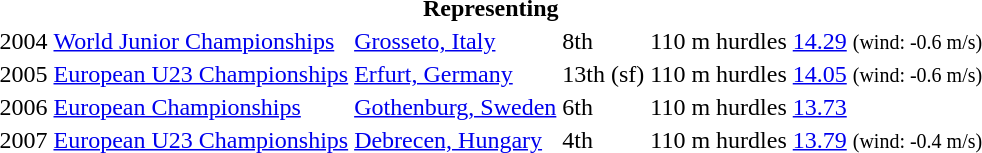<table>
<tr>
<th colspan="6">Representing </th>
</tr>
<tr>
<td>2004</td>
<td><a href='#'>World Junior Championships</a></td>
<td><a href='#'>Grosseto, Italy</a></td>
<td>8th</td>
<td>110 m hurdles</td>
<td><a href='#'>14.29</a> <small>(wind: -0.6 m/s)</small></td>
</tr>
<tr>
<td>2005</td>
<td><a href='#'>European U23 Championships</a></td>
<td><a href='#'>Erfurt, Germany</a></td>
<td>13th (sf)</td>
<td>110 m hurdles</td>
<td><a href='#'>14.05</a> <small>(wind: -0.6 m/s)</small></td>
</tr>
<tr>
<td>2006</td>
<td><a href='#'>European Championships</a></td>
<td><a href='#'>Gothenburg, Sweden</a></td>
<td>6th</td>
<td>110 m hurdles</td>
<td><a href='#'>13.73</a></td>
</tr>
<tr>
<td>2007</td>
<td><a href='#'>European U23 Championships</a></td>
<td><a href='#'>Debrecen, Hungary</a></td>
<td>4th</td>
<td>110 m hurdles</td>
<td><a href='#'>13.79</a> <small>(wind: -0.4 m/s)</small></td>
</tr>
</table>
